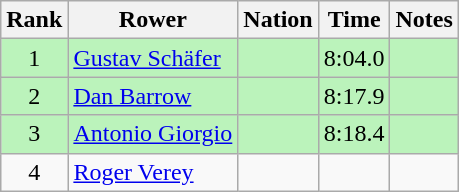<table class="wikitable sortable" style="text-align:center">
<tr>
<th>Rank</th>
<th>Rower</th>
<th>Nation</th>
<th>Time</th>
<th>Notes</th>
</tr>
<tr bgcolor=bbf3bb>
<td>1</td>
<td align=left><a href='#'>Gustav Schäfer</a></td>
<td align=left></td>
<td>8:04.0</td>
<td></td>
</tr>
<tr bgcolor=bbf3bb>
<td>2</td>
<td align=left><a href='#'>Dan Barrow</a></td>
<td align=left></td>
<td>8:17.9</td>
<td></td>
</tr>
<tr bgcolor=bbf3bb>
<td>3</td>
<td align=left><a href='#'>Antonio Giorgio</a></td>
<td align=left></td>
<td>8:18.4</td>
<td></td>
</tr>
<tr>
<td>4</td>
<td align=left><a href='#'>Roger Verey</a></td>
<td align=left></td>
<td data-sort-value=9:99.9></td>
<td></td>
</tr>
</table>
